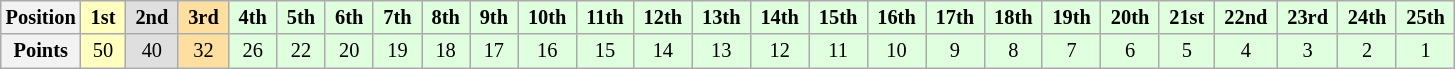<table class="wikitable" style="font-size:85%; text-align:center">
<tr>
<th>Position</th>
<td style="background:#ffffbf;"> <strong>1st</strong> </td>
<td style="background:#dfdfdf;"> <strong>2nd</strong> </td>
<td style="background:#ffdf9f;"> <strong>3rd</strong> </td>
<td style="background:#dfffdf;"> <strong>4th</strong> </td>
<td style="background:#dfffdf;"> <strong>5th</strong> </td>
<td style="background:#dfffdf;"> <strong>6th</strong> </td>
<td style="background:#dfffdf;"> <strong>7th</strong> </td>
<td style="background:#dfffdf;"> <strong>8th</strong> </td>
<td style="background:#dfffdf;"> <strong>9th</strong> </td>
<td style="background:#dfffdf;"> <strong>10th</strong> </td>
<td style="background:#dfffdf;"> <strong>11th</strong> </td>
<td style="background:#dfffdf;"> <strong>12th</strong> </td>
<td style="background:#dfffdf;"> <strong>13th</strong> </td>
<td style="background:#dfffdf;"> <strong>14th</strong> </td>
<td style="background:#dfffdf;"> <strong>15th</strong> </td>
<td style="background:#dfffdf;"> <strong>16th</strong> </td>
<td style="background:#dfffdf;"> <strong>17th</strong> </td>
<td style="background:#dfffdf;"> <strong>18th</strong> </td>
<td style="background:#dfffdf;"> <strong>19th</strong> </td>
<td style="background:#dfffdf;"> <strong>20th</strong> </td>
<td style="background:#dfffdf;"> <strong>21st</strong> </td>
<td style="background:#dfffdf;"> <strong>22nd</strong> </td>
<td style="background:#dfffdf;"> <strong>23rd</strong> </td>
<td style="background:#dfffdf;"> <strong>24th</strong> </td>
<td style="background:#dfffdf;"> <strong>25th</strong> </td>
</tr>
<tr>
<th>Points</th>
<td style="background:#ffffbf;">50</td>
<td style="background:#dfdfdf;">40</td>
<td style="background:#ffdf9f;">32</td>
<td style="background:#dfffdf;">26</td>
<td style="background:#dfffdf;">22</td>
<td style="background:#dfffdf;">20</td>
<td style="background:#dfffdf;">19</td>
<td style="background:#dfffdf;">18</td>
<td style="background:#dfffdf;">17</td>
<td style="background:#dfffdf;">16</td>
<td style="background:#dfffdf;">15</td>
<td style="background:#dfffdf;">14</td>
<td style="background:#dfffdf;">13</td>
<td style="background:#dfffdf;">12</td>
<td style="background:#dfffdf;">11</td>
<td style="background:#dfffdf;">10</td>
<td style="background:#dfffdf;">9</td>
<td style="background:#dfffdf;">8</td>
<td style="background:#dfffdf;">7</td>
<td style="background:#dfffdf;">6</td>
<td style="background:#dfffdf;">5</td>
<td style="background:#dfffdf;">4</td>
<td style="background:#dfffdf;">3</td>
<td style="background:#dfffdf;">2</td>
<td style="background:#dfffdf;">1</td>
</tr>
</table>
